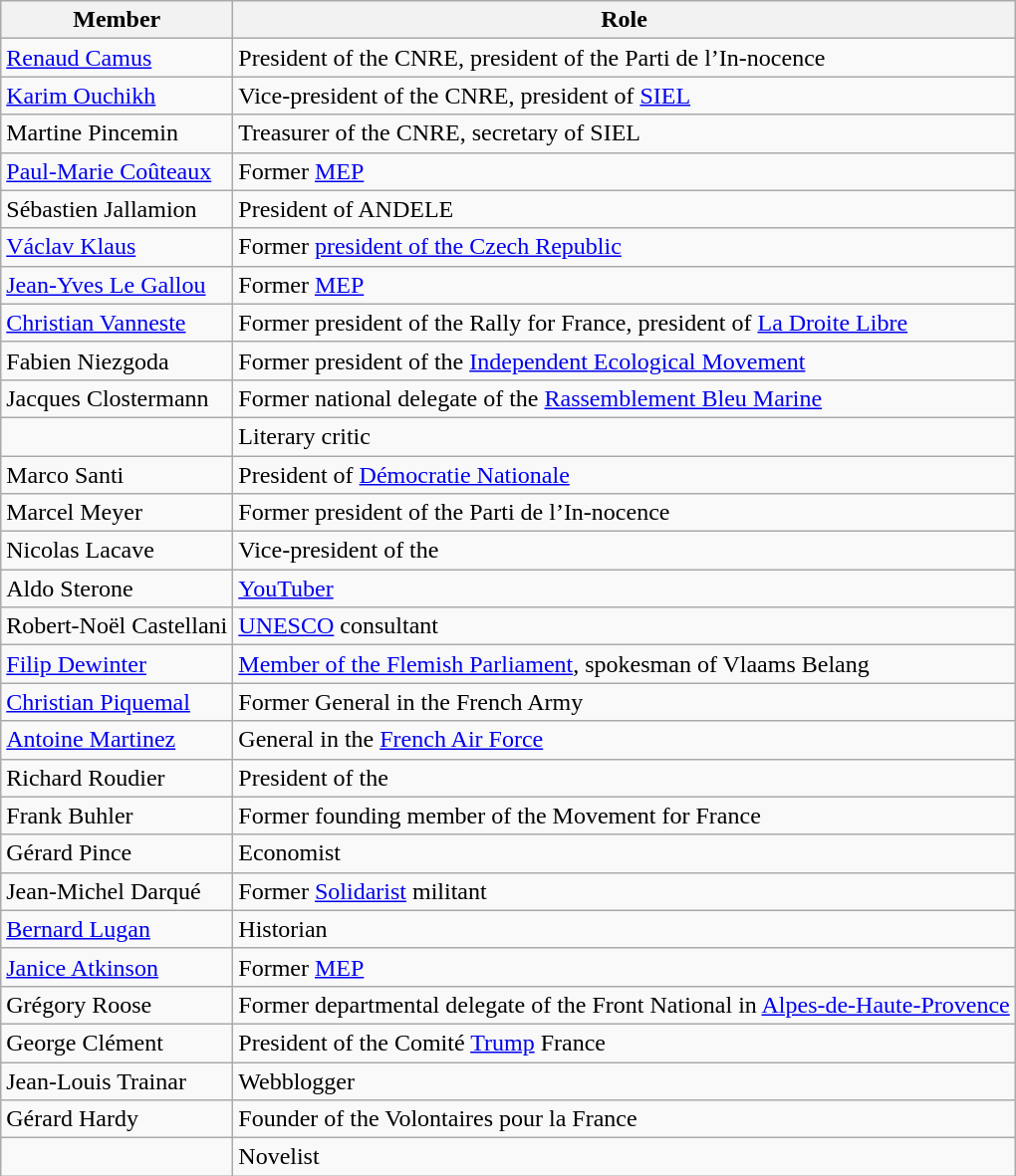<table class="wikitable">
<tr>
<th>Member</th>
<th>Role</th>
</tr>
<tr>
<td><a href='#'>Renaud Camus</a></td>
<td>President of the CNRE, president of the Parti de l’In-nocence</td>
</tr>
<tr>
<td><a href='#'>Karim Ouchikh</a></td>
<td>Vice-president of the CNRE, president of <a href='#'>SIEL</a></td>
</tr>
<tr>
<td>Martine Pincemin</td>
<td>Treasurer of the CNRE, secretary of SIEL</td>
</tr>
<tr>
<td><a href='#'>Paul-Marie Coûteaux</a></td>
<td>Former <a href='#'>MEP</a></td>
</tr>
<tr>
<td>Sébastien Jallamion</td>
<td>President of ANDELE</td>
</tr>
<tr>
<td><a href='#'>Václav Klaus</a></td>
<td>Former <a href='#'>president of the Czech Republic</a></td>
</tr>
<tr>
<td><a href='#'>Jean-Yves Le Gallou</a></td>
<td>Former <a href='#'>MEP</a></td>
</tr>
<tr>
<td><a href='#'>Christian Vanneste</a></td>
<td>Former president of the Rally for France, president of <a href='#'>La Droite Libre</a></td>
</tr>
<tr>
<td>Fabien Niezgoda</td>
<td>Former president of the <a href='#'>Independent Ecological Movement</a></td>
</tr>
<tr>
<td>Jacques Clostermann</td>
<td>Former national delegate of the <a href='#'>Rassemblement Bleu Marine</a></td>
</tr>
<tr>
<td></td>
<td>Literary critic</td>
</tr>
<tr>
<td>Marco Santi</td>
<td>President of <a href='#'>Démocratie Nationale</a></td>
</tr>
<tr>
<td>Marcel Meyer</td>
<td>Former president of the Parti de l’In-nocence</td>
</tr>
<tr>
<td>Nicolas Lacave</td>
<td>Vice-president of the </td>
</tr>
<tr>
<td>Aldo Sterone</td>
<td><a href='#'>YouTuber</a></td>
</tr>
<tr>
<td>Robert-Noël Castellani</td>
<td><a href='#'>UNESCO</a> consultant</td>
</tr>
<tr>
<td><a href='#'>Filip Dewinter</a></td>
<td><a href='#'>Member of the Flemish Parliament</a>, spokesman of Vlaams Belang</td>
</tr>
<tr>
<td><a href='#'>Christian Piquemal</a></td>
<td>Former General in the French Army</td>
</tr>
<tr>
<td><a href='#'>Antoine Martinez</a></td>
<td>General in the <a href='#'>French Air Force</a></td>
</tr>
<tr>
<td>Richard Roudier</td>
<td>President of the </td>
</tr>
<tr>
<td>Frank Buhler</td>
<td>Former founding member of the Movement for France</td>
</tr>
<tr>
<td>Gérard Pince</td>
<td>Economist</td>
</tr>
<tr>
<td>Jean-Michel Darqué</td>
<td>Former <a href='#'>Solidarist</a> militant</td>
</tr>
<tr>
<td><a href='#'>Bernard Lugan</a></td>
<td>Historian</td>
</tr>
<tr>
<td><a href='#'>Janice Atkinson</a></td>
<td>Former <a href='#'>MEP</a></td>
</tr>
<tr>
<td>Grégory Roose</td>
<td>Former departmental delegate of the Front National in <a href='#'>Alpes-de-Haute-Provence</a></td>
</tr>
<tr>
<td>George Clément</td>
<td>President of the Comité <a href='#'>Trump</a> France</td>
</tr>
<tr>
<td>Jean-Louis Trainar</td>
<td>Webblogger</td>
</tr>
<tr>
<td>Gérard Hardy</td>
<td>Founder of the Volontaires pour la France</td>
</tr>
<tr>
<td></td>
<td>Novelist</td>
</tr>
</table>
